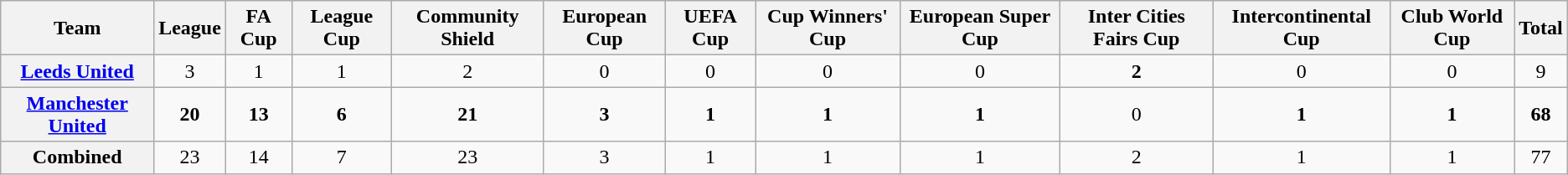<table class="wikitable" style="text-align:center">
<tr>
<th>Team</th>
<th>League</th>
<th>FA Cup</th>
<th>League Cup</th>
<th>Community Shield</th>
<th>European Cup</th>
<th>UEFA Cup</th>
<th>Cup Winners' Cup</th>
<th>European Super Cup</th>
<th>Inter Cities Fairs Cup</th>
<th>Intercontinental Cup</th>
<th>Club World Cup</th>
<th>Total</th>
</tr>
<tr>
<th><a href='#'>Leeds United</a></th>
<td>3</td>
<td>1</td>
<td>1</td>
<td>2</td>
<td>0</td>
<td>0</td>
<td>0</td>
<td>0</td>
<td><strong>2</strong></td>
<td>0</td>
<td>0</td>
<td>9</td>
</tr>
<tr>
<th><a href='#'>Manchester United</a></th>
<td><strong>20</strong></td>
<td><strong>13</strong></td>
<td><strong>6</strong></td>
<td><strong>21</strong></td>
<td><strong>3</strong></td>
<td><strong>1</strong></td>
<td><strong>1</strong></td>
<td><strong>1</strong></td>
<td>0</td>
<td><strong>1</strong></td>
<td><strong>1</strong></td>
<td><strong>68</strong></td>
</tr>
<tr>
<th>Combined</th>
<td>23</td>
<td>14</td>
<td>7</td>
<td>23</td>
<td>3</td>
<td>1</td>
<td>1</td>
<td>1</td>
<td>2</td>
<td>1</td>
<td>1</td>
<td>77</td>
</tr>
</table>
